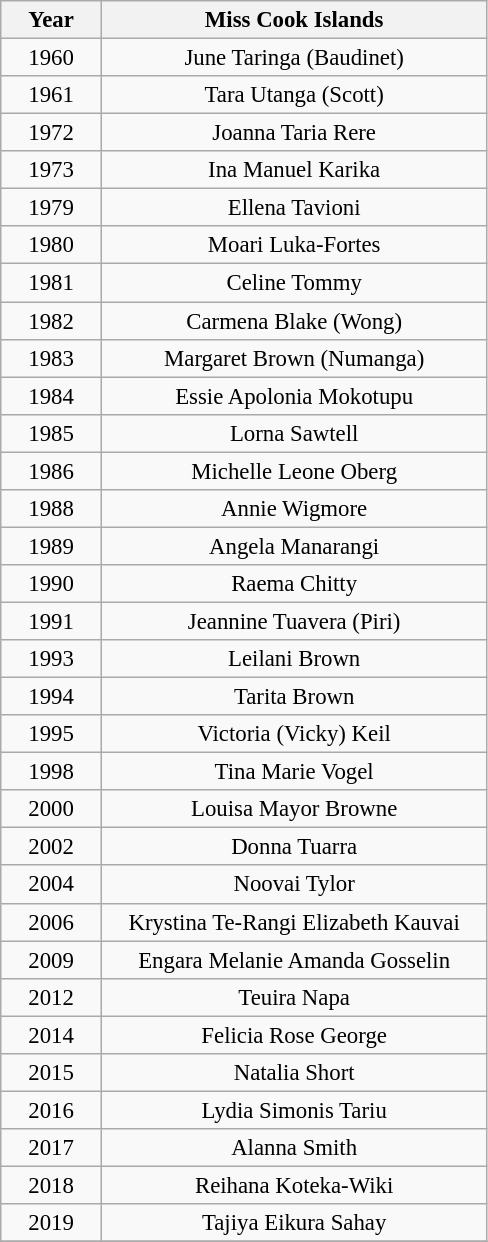<table class="wikitable sortable" style="font-size: 95%; text-align:center">
<tr>
<th width="60">Year</th>
<th width="250">Miss Cook Islands</th>
</tr>
<tr>
<td>1960</td>
<td>June Taringa (Baudinet)</td>
</tr>
<tr>
<td>1961</td>
<td>Tara Utanga (Scott)</td>
</tr>
<tr>
<td>1972</td>
<td>Joanna Taria Rere</td>
</tr>
<tr>
<td>1973</td>
<td>Ina Manuel Karika</td>
</tr>
<tr>
<td>1979</td>
<td>Ellena Tavioni</td>
</tr>
<tr>
<td>1980</td>
<td>Moari Luka-Fortes</td>
</tr>
<tr>
<td>1981</td>
<td>Celine Tommy</td>
</tr>
<tr>
<td>1982</td>
<td>Carmena Blake (Wong)</td>
</tr>
<tr>
<td>1983</td>
<td>Margaret Brown (Numanga)</td>
</tr>
<tr>
<td>1984</td>
<td>Essie Apolonia Mokotupu</td>
</tr>
<tr>
<td>1985</td>
<td>Lorna Sawtell</td>
</tr>
<tr>
<td>1986</td>
<td>Michelle Leone Oberg</td>
</tr>
<tr>
<td>1988</td>
<td>Annie Wigmore</td>
</tr>
<tr>
<td>1989</td>
<td>Angela Manarangi</td>
</tr>
<tr>
<td>1990</td>
<td>Raema Chitty</td>
</tr>
<tr>
<td>1991</td>
<td>Jeannine Tuavera (Piri)</td>
</tr>
<tr>
<td>1993</td>
<td>Leilani Brown</td>
</tr>
<tr>
<td>1994</td>
<td>Tarita Brown</td>
</tr>
<tr>
<td>1995</td>
<td>Victoria (Vicky) Keil</td>
</tr>
<tr>
<td>1998</td>
<td>Tina Marie Vogel</td>
</tr>
<tr>
<td>2000</td>
<td>Louisa Mayor Browne</td>
</tr>
<tr>
<td>2002</td>
<td>Donna Tuarra</td>
</tr>
<tr>
<td>2004</td>
<td>Noovai Tylor</td>
</tr>
<tr>
<td>2006</td>
<td>Krystina Te-Rangi Elizabeth Kauvai</td>
</tr>
<tr>
<td>2009</td>
<td>Engara Melanie Amanda Gosselin</td>
</tr>
<tr>
<td>2012</td>
<td>Teuira Napa</td>
</tr>
<tr>
<td>2014</td>
<td>Felicia Rose George</td>
</tr>
<tr>
<td>2015</td>
<td>Natalia Short</td>
</tr>
<tr>
<td>2016</td>
<td>Lydia Simonis Tariu</td>
</tr>
<tr>
<td>2017</td>
<td>Alanna Smith</td>
</tr>
<tr>
<td>2018</td>
<td>Reihana Koteka-Wiki</td>
</tr>
<tr>
<td>2019</td>
<td>Tajiya Eikura Sahay</td>
</tr>
<tr>
</tr>
</table>
